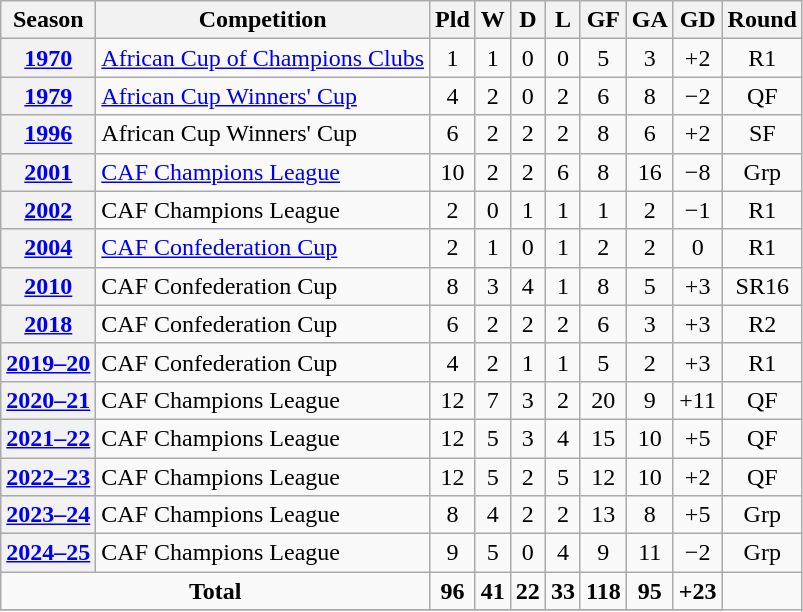<table class="wikitable plainrowheaders sortable" style="text-align:center;">
<tr>
<th scope="col">Season</th>
<th scope="col">Competition</th>
<th scope="col">Pld</th>
<th scope="col">W</th>
<th scope="col">D</th>
<th scope="col">L</th>
<th scope="col">GF</th>
<th scope="col">GA</th>
<th scope="col">GD</th>
<th scope="col">Round</th>
</tr>
<tr>
<th scope="row" style="text-align:center"><a href='#'>1970</a></th>
<td align=left><a href='#'>African Cup of Champions Clubs</a></td>
<td>1</td>
<td>1</td>
<td>0</td>
<td>0</td>
<td>5</td>
<td>3</td>
<td>+2</td>
<td>R1</td>
</tr>
<tr>
<th scope="row" style="text-align:center"><a href='#'>1979</a></th>
<td align=left><a href='#'>African Cup Winners' Cup</a></td>
<td>4</td>
<td>2</td>
<td>0</td>
<td>2</td>
<td>6</td>
<td>8</td>
<td>−2</td>
<td>QF</td>
</tr>
<tr>
<th scope="row" style="text-align:center"><a href='#'>1996</a></th>
<td align=left>African Cup Winners' Cup</td>
<td>6</td>
<td>2</td>
<td>2</td>
<td>2</td>
<td>8</td>
<td>6</td>
<td>+2</td>
<td>SF</td>
</tr>
<tr>
<th scope="row" style="text-align:center"><a href='#'>2001</a></th>
<td align=left><a href='#'>CAF Champions League</a></td>
<td>10</td>
<td>2</td>
<td>2</td>
<td>6</td>
<td>8</td>
<td>16</td>
<td>−8</td>
<td>Grp</td>
</tr>
<tr>
<th scope="row" style="text-align:center"><a href='#'>2002</a></th>
<td align=left>CAF Champions League</td>
<td>2</td>
<td>0</td>
<td>1</td>
<td>1</td>
<td>1</td>
<td>2</td>
<td>−1</td>
<td>R1</td>
</tr>
<tr>
<th scope="row" style="text-align:center"><a href='#'>2004</a></th>
<td align=left><a href='#'>CAF Confederation Cup</a></td>
<td>2</td>
<td>1</td>
<td>0</td>
<td>1</td>
<td>2</td>
<td>2</td>
<td>0</td>
<td>R1</td>
</tr>
<tr>
<th scope="row" style="text-align:center"><a href='#'>2010</a></th>
<td align=left>CAF Confederation Cup</td>
<td>8</td>
<td>3</td>
<td>4</td>
<td>1</td>
<td>8</td>
<td>5</td>
<td>+3</td>
<td>SR16</td>
</tr>
<tr>
<th scope="row" style="text-align:center"><a href='#'>2018</a></th>
<td align=left>CAF Confederation Cup</td>
<td>6</td>
<td>2</td>
<td>2</td>
<td>2</td>
<td>6</td>
<td>3</td>
<td>+3</td>
<td>R2</td>
</tr>
<tr>
<th scope="row" style="text-align:center"><a href='#'>2019–20</a></th>
<td align=left>CAF Confederation Cup</td>
<td>4</td>
<td>2</td>
<td>1</td>
<td>1</td>
<td>5</td>
<td>2</td>
<td>+3</td>
<td>R1</td>
</tr>
<tr>
<th scope="row" style="text-align:center"><a href='#'>2020–21</a></th>
<td align=left>CAF Champions League</td>
<td>12</td>
<td>7</td>
<td>3</td>
<td>2</td>
<td>20</td>
<td>9</td>
<td>+11</td>
<td>QF</td>
</tr>
<tr>
<th scope="row" style="text-align:center"><a href='#'>2021–22</a></th>
<td align=left>CAF Champions League</td>
<td>12</td>
<td>5</td>
<td>3</td>
<td>4</td>
<td>15</td>
<td>10</td>
<td>+5</td>
<td>QF</td>
</tr>
<tr>
<th scope="row" style="text-align:center"><a href='#'>2022–23</a></th>
<td align=left>CAF Champions League</td>
<td>12</td>
<td>5</td>
<td>2</td>
<td>5</td>
<td>12</td>
<td>10</td>
<td>+2</td>
<td>QF</td>
</tr>
<tr>
<th scope="row" style="text-align:center"><a href='#'>2023–24</a></th>
<td align=left>CAF Champions League</td>
<td>8</td>
<td>4</td>
<td>2</td>
<td>2</td>
<td>13</td>
<td>8</td>
<td>+5</td>
<td>Grp</td>
</tr>
<tr>
<th scope="row" style="text-align:center"><a href='#'>2024–25</a></th>
<td align=left>CAF Champions League</td>
<td>9</td>
<td>5</td>
<td>0</td>
<td>4</td>
<td>9</td>
<td>11</td>
<td>−2</td>
<td>Grp</td>
</tr>
<tr>
<td colspan=2 align-"center"><strong>Total</strong></td>
<td><strong>96</strong></td>
<td><strong>41</strong></td>
<td><strong>22</strong></td>
<td><strong>33</strong></td>
<td><strong>118</strong></td>
<td><strong>95</strong></td>
<td><strong>+23</strong></td>
</tr>
<tr>
</tr>
</table>
